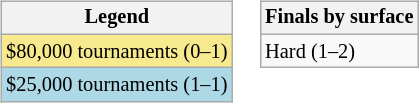<table>
<tr style="vertical-align:top">
<td><br><table class="wikitable" style=font-size:85%>
<tr>
<th>Legend</th>
</tr>
<tr style="background:#f7e98e;">
<td>$80,000 tournaments (0–1)</td>
</tr>
<tr style="background:lightblue;">
<td>$25,000 tournaments (1–1)</td>
</tr>
</table>
</td>
<td><br><table class="wikitable" style="font-size:85%;">
<tr>
<th>Finals by surface</th>
</tr>
<tr>
<td>Hard (1–2)</td>
</tr>
</table>
</td>
</tr>
</table>
